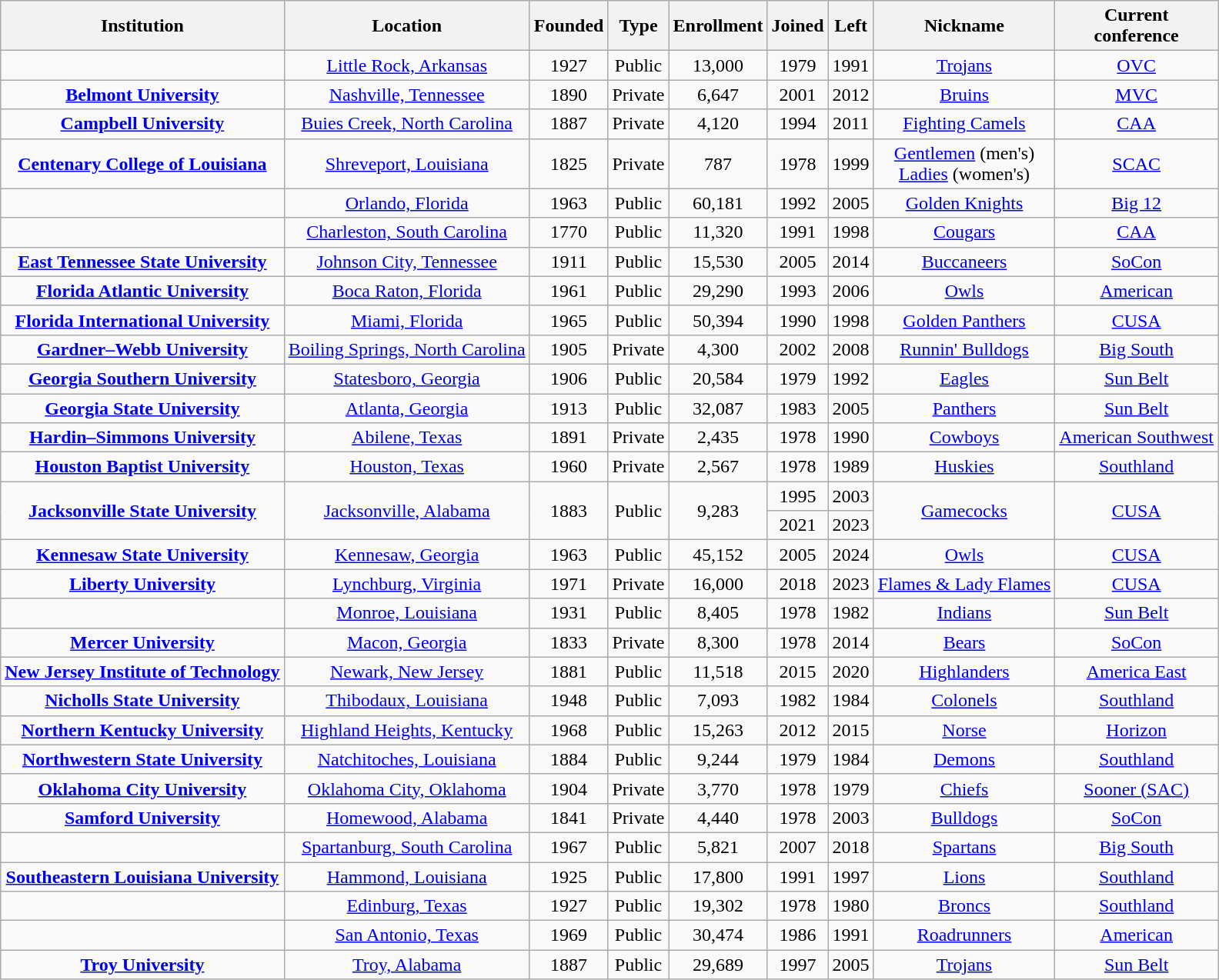<table class="wikitable sortable" style="text-align: center">
<tr>
<th>Institution</th>
<th>Location</th>
<th>Founded</th>
<th>Type</th>
<th>Enrollment</th>
<th>Joined</th>
<th>Left</th>
<th>Nickname</th>
<th>Current<br>conference</th>
</tr>
<tr>
<td></td>
<td><a href='#'>Little Rock, Arkansas</a></td>
<td>1927</td>
<td>Public</td>
<td>13,000</td>
<td>1979</td>
<td>1991</td>
<td><a href='#'>Trojans</a></td>
<td><a href='#'>OVC</a></td>
</tr>
<tr>
<td><strong><a href='#'>Belmont University</a></strong></td>
<td><a href='#'>Nashville, Tennessee</a></td>
<td>1890</td>
<td>Private</td>
<td>6,647</td>
<td>2001</td>
<td>2012</td>
<td><a href='#'>Bruins</a></td>
<td><a href='#'>MVC</a></td>
</tr>
<tr>
<td><strong><a href='#'>Campbell University</a></strong></td>
<td><a href='#'>Buies Creek, North Carolina</a></td>
<td>1887</td>
<td>Private</td>
<td>4,120</td>
<td>1994</td>
<td>2011</td>
<td><a href='#'>Fighting Camels</a></td>
<td><a href='#'>CAA</a></td>
</tr>
<tr>
<td><strong><a href='#'>Centenary College of Louisiana</a></strong></td>
<td><a href='#'>Shreveport, Louisiana</a></td>
<td>1825</td>
<td>Private</td>
<td>787</td>
<td>1978</td>
<td>1999</td>
<td><a href='#'>Gentlemen</a> (men's)<br><a href='#'>Ladies</a> (women's)</td>
<td><a href='#'>SCAC</a></td>
</tr>
<tr>
<td></td>
<td><a href='#'>Orlando, Florida</a></td>
<td>1963</td>
<td>Public</td>
<td>60,181</td>
<td>1992</td>
<td>2005</td>
<td><a href='#'>Golden Knights</a></td>
<td><a href='#'>Big 12</a></td>
</tr>
<tr>
<td></td>
<td><a href='#'>Charleston, South Carolina</a></td>
<td>1770</td>
<td>Public</td>
<td>11,320</td>
<td>1991</td>
<td>1998</td>
<td><a href='#'>Cougars</a></td>
<td><a href='#'>CAA</a></td>
</tr>
<tr>
<td><strong><a href='#'>East Tennessee State University</a></strong></td>
<td><a href='#'>Johnson City, Tennessee</a></td>
<td>1911</td>
<td>Public</td>
<td>15,530</td>
<td>2005</td>
<td>2014</td>
<td><a href='#'>Buccaneers</a></td>
<td><a href='#'>SoCon</a></td>
</tr>
<tr>
<td><strong><a href='#'>Florida Atlantic University</a></strong></td>
<td><a href='#'>Boca Raton, Florida</a></td>
<td>1961</td>
<td>Public</td>
<td>29,290</td>
<td>1993</td>
<td>2006</td>
<td><a href='#'>Owls</a></td>
<td><a href='#'>American</a></td>
</tr>
<tr>
<td><strong><a href='#'>Florida International University</a></strong></td>
<td><a href='#'>Miami, Florida</a></td>
<td>1965</td>
<td>Public</td>
<td>50,394</td>
<td>1990</td>
<td>1998</td>
<td><a href='#'>Golden Panthers</a></td>
<td><a href='#'>CUSA</a></td>
</tr>
<tr>
<td><strong><a href='#'>Gardner–Webb University</a></strong></td>
<td><a href='#'>Boiling Springs, North Carolina</a></td>
<td>1905</td>
<td>Private</td>
<td>4,300</td>
<td>2002</td>
<td>2008</td>
<td><a href='#'>Runnin' Bulldogs</a></td>
<td><a href='#'>Big South</a></td>
</tr>
<tr>
<td><strong><a href='#'>Georgia Southern University</a></strong></td>
<td><a href='#'>Statesboro, Georgia</a></td>
<td>1906</td>
<td>Public</td>
<td>20,584</td>
<td>1979</td>
<td>1992</td>
<td><a href='#'>Eagles</a></td>
<td><a href='#'>Sun Belt</a></td>
</tr>
<tr>
<td><strong><a href='#'>Georgia State University</a></strong></td>
<td><a href='#'>Atlanta, Georgia</a></td>
<td>1913</td>
<td>Public</td>
<td>32,087</td>
<td>1983</td>
<td>2005</td>
<td><a href='#'>Panthers</a></td>
<td><a href='#'>Sun Belt</a></td>
</tr>
<tr>
<td><strong><a href='#'>Hardin–Simmons University</a></strong></td>
<td><a href='#'>Abilene, Texas</a></td>
<td>1891</td>
<td>Private</td>
<td>2,435</td>
<td>1978</td>
<td>1990</td>
<td><a href='#'>Cowboys</a></td>
<td><a href='#'>American Southwest</a></td>
</tr>
<tr>
<td><strong><a href='#'>Houston Baptist University</a></strong></td>
<td><a href='#'>Houston, Texas</a></td>
<td>1960</td>
<td>Private</td>
<td>2,567</td>
<td>1978</td>
<td>1989</td>
<td><a href='#'>Huskies</a></td>
<td><a href='#'>Southland</a></td>
</tr>
<tr>
<td rowspan="2"><strong><a href='#'>Jacksonville State University</a></strong></td>
<td rowspan="2"><a href='#'>Jacksonville, Alabama</a></td>
<td rowspan="2">1883</td>
<td rowspan="2">Public</td>
<td rowspan="2">9,283</td>
<td>1995</td>
<td>2003</td>
<td rowspan="2"><a href='#'>Gamecocks</a></td>
<td rowspan="2"><a href='#'>CUSA</a></td>
</tr>
<tr>
<td>2021</td>
<td>2023</td>
</tr>
<tr>
<td><strong><a href='#'>Kennesaw State University</a></strong></td>
<td><a href='#'>Kennesaw, Georgia</a></td>
<td>1963</td>
<td>Public</td>
<td>45,152</td>
<td>2005</td>
<td>2024</td>
<td><a href='#'>Owls</a></td>
<td><a href='#'>CUSA</a></td>
</tr>
<tr>
<td><strong><a href='#'>Liberty University</a></strong></td>
<td><a href='#'>Lynchburg, Virginia</a></td>
<td>1971</td>
<td>Private</td>
<td>16,000</td>
<td>2018</td>
<td>2023</td>
<td><a href='#'>Flames & Lady Flames</a></td>
<td><a href='#'>CUSA</a></td>
</tr>
<tr>
<td></td>
<td><a href='#'>Monroe, Louisiana</a></td>
<td>1931</td>
<td>Public</td>
<td>8,405</td>
<td>1978</td>
<td>1982</td>
<td><a href='#'>Indians</a></td>
<td><a href='#'>Sun Belt</a></td>
</tr>
<tr>
<td><strong><a href='#'>Mercer University</a></strong></td>
<td><a href='#'>Macon, Georgia</a></td>
<td>1833</td>
<td>Private</td>
<td>8,300</td>
<td>1978</td>
<td>2014</td>
<td><a href='#'>Bears</a></td>
<td><a href='#'>SoCon</a></td>
</tr>
<tr>
<td><strong><a href='#'>New Jersey Institute of Technology</a></strong></td>
<td><a href='#'>Newark, New Jersey</a></td>
<td>1881</td>
<td>Public</td>
<td>11,518</td>
<td>2015</td>
<td>2020</td>
<td><a href='#'>Highlanders</a></td>
<td><a href='#'>America East</a></td>
</tr>
<tr>
<td><strong><a href='#'>Nicholls State University</a></strong></td>
<td><a href='#'>Thibodaux, Louisiana</a></td>
<td>1948</td>
<td>Public</td>
<td>7,093</td>
<td>1982</td>
<td>1984</td>
<td><a href='#'>Colonels</a></td>
<td><a href='#'>Southland</a></td>
</tr>
<tr>
<td><strong><a href='#'>Northern Kentucky University</a></strong></td>
<td><a href='#'>Highland Heights, Kentucky</a></td>
<td>1968</td>
<td>Public</td>
<td>15,263</td>
<td>2012</td>
<td>2015</td>
<td><a href='#'>Norse</a></td>
<td><a href='#'>Horizon</a></td>
</tr>
<tr>
<td><strong><a href='#'>Northwestern State University</a></strong></td>
<td><a href='#'>Natchitoches, Louisiana</a></td>
<td>1884</td>
<td>Public</td>
<td>9,244</td>
<td>1979</td>
<td>1984</td>
<td><a href='#'>Demons</a></td>
<td><a href='#'>Southland</a></td>
</tr>
<tr>
<td><strong><a href='#'>Oklahoma City University</a></strong></td>
<td><a href='#'>Oklahoma City, Oklahoma</a></td>
<td>1904</td>
<td>Private</td>
<td>3,770</td>
<td>1978</td>
<td>1979</td>
<td><a href='#'>Chiefs</a></td>
<td><a href='#'>Sooner (SAC)</a></td>
</tr>
<tr>
<td><strong><a href='#'>Samford University</a></strong></td>
<td><a href='#'>Homewood, Alabama</a></td>
<td>1841</td>
<td>Private</td>
<td>4,440</td>
<td>1978</td>
<td>2003</td>
<td><a href='#'>Bulldogs</a></td>
<td><a href='#'>SoCon</a></td>
</tr>
<tr>
<td></td>
<td><a href='#'>Spartanburg, South Carolina</a></td>
<td>1967</td>
<td>Public</td>
<td>5,821</td>
<td>2007</td>
<td>2018</td>
<td><a href='#'>Spartans</a></td>
<td><a href='#'>Big South</a></td>
</tr>
<tr>
<td><strong><a href='#'>Southeastern Louisiana University</a></strong></td>
<td><a href='#'>Hammond, Louisiana</a></td>
<td>1925</td>
<td>Public</td>
<td>17,800</td>
<td>1991</td>
<td>1997</td>
<td><a href='#'>Lions</a></td>
<td><a href='#'>Southland</a></td>
</tr>
<tr>
<td></td>
<td><a href='#'>Edinburg, Texas</a></td>
<td>1927</td>
<td>Public</td>
<td>19,302</td>
<td>1978</td>
<td>1980</td>
<td><a href='#'>Broncs</a></td>
<td><a href='#'>Southland</a></td>
</tr>
<tr>
<td></td>
<td><a href='#'>San Antonio, Texas</a></td>
<td>1969</td>
<td>Public</td>
<td>30,474</td>
<td>1986</td>
<td>1991</td>
<td><a href='#'>Roadrunners</a></td>
<td><a href='#'>American</a></td>
</tr>
<tr>
<td><strong><a href='#'>Troy University</a></strong></td>
<td><a href='#'>Troy, Alabama</a></td>
<td>1887</td>
<td>Public</td>
<td>29,689</td>
<td>1997</td>
<td>2005</td>
<td><a href='#'>Trojans</a></td>
<td><a href='#'>Sun Belt</a></td>
</tr>
</table>
